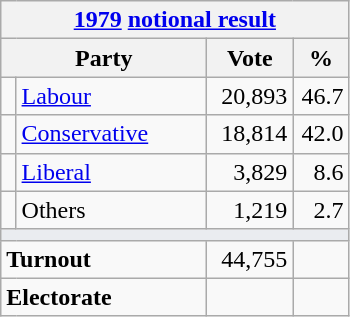<table class="wikitable">
<tr>
<th colspan="4"><a href='#'>1979</a> <a href='#'>notional result</a></th>
</tr>
<tr>
<th bgcolor="#DDDDFF" width="130px" colspan="2">Party</th>
<th bgcolor="#DDDDFF" width="50px">Vote</th>
<th bgcolor="#DDDDFF" width="30px">%</th>
</tr>
<tr>
<td></td>
<td><a href='#'>Labour</a></td>
<td align=right>20,893</td>
<td align=right>46.7</td>
</tr>
<tr>
<td></td>
<td><a href='#'>Conservative</a></td>
<td align=right>18,814</td>
<td align=right>42.0</td>
</tr>
<tr>
<td></td>
<td><a href='#'>Liberal</a></td>
<td align=right>3,829</td>
<td align=right>8.6</td>
</tr>
<tr>
<td></td>
<td>Others</td>
<td align=right>1,219</td>
<td align=right>2.7</td>
</tr>
<tr>
<td colspan="4" bgcolor="#EAECF0"></td>
</tr>
<tr>
<td colspan="2"><strong>Turnout</strong></td>
<td align=right>44,755</td>
<td align=right></td>
</tr>
<tr>
<td colspan="2"><strong>Electorate</strong></td>
<td align=right></td>
</tr>
</table>
